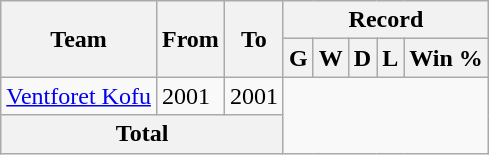<table class="wikitable" style="text-align: center">
<tr>
<th rowspan="2">Team</th>
<th rowspan="2">From</th>
<th rowspan="2">To</th>
<th colspan="5">Record</th>
</tr>
<tr>
<th>G</th>
<th>W</th>
<th>D</th>
<th>L</th>
<th>Win %</th>
</tr>
<tr>
<td align="left"><a href='#'>Ventforet Kofu</a></td>
<td align="left">2001</td>
<td align="left">2001<br></td>
</tr>
<tr>
<th colspan="3">Total<br></th>
</tr>
</table>
